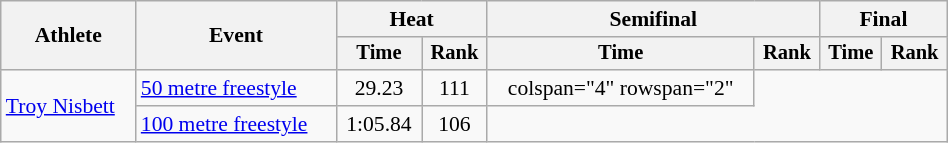<table class="wikitable" style="text-align:center; font-size:90%; width:50%;">
<tr>
<th rowspan="2">Athlete</th>
<th rowspan="2">Event</th>
<th colspan="2">Heat</th>
<th colspan="2">Semifinal</th>
<th colspan="2">Final</th>
</tr>
<tr style="font-size:95%">
<th>Time</th>
<th>Rank</th>
<th>Time</th>
<th>Rank</th>
<th>Time</th>
<th>Rank</th>
</tr>
<tr align=center>
<td align=left rowspan="2"><a href='#'>Troy Nisbett</a></td>
<td align=left><a href='#'>50 metre freestyle</a></td>
<td>29.23</td>
<td>111</td>
<td>colspan="4" rowspan="2"</td>
</tr>
<tr align=center>
<td align=left><a href='#'>100 metre freestyle</a></td>
<td>1:05.84</td>
<td>106</td>
</tr>
</table>
